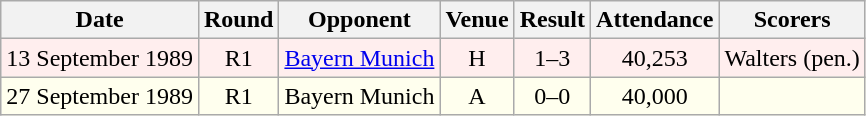<table class="wikitable sortable" style="font-size:100%; text-align:center">
<tr>
<th>Date</th>
<th>Round</th>
<th>Opponent</th>
<th>Venue</th>
<th>Result</th>
<th>Attendance</th>
<th>Scorers</th>
</tr>
<tr bgcolor = "#FFEEEE">
<td>13 September 1989</td>
<td>R1</td>
<td> <a href='#'>Bayern Munich</a></td>
<td>H</td>
<td>1–3</td>
<td>40,253</td>
<td>Walters (pen.)</td>
</tr>
<tr bgcolor = "#FFFFEE">
<td>27 September 1989</td>
<td>R1</td>
<td> Bayern Munich</td>
<td>A</td>
<td>0–0</td>
<td>40,000</td>
<td></td>
</tr>
</table>
